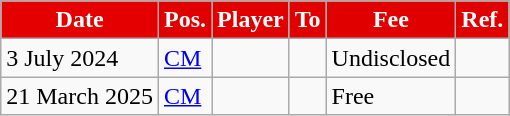<table class="wikitable plainrowheaders sortable">
<tr>
<th style="background:#E50000; color:#FFFFFF;">Date</th>
<th style="background:#E00000; color:#FFFFFF;">Pos.</th>
<th style="background:#E00000; color:#FFFFFF;">Player</th>
<th style="background:#E00000; color:#FFFFFF;">To</th>
<th style="background:#E00000; color:#FFFFFF;">Fee</th>
<th style="background:#E00000; color:#FFFFFF;">Ref.</th>
</tr>
<tr>
<td>3 July 2024</td>
<td><a href='#'>CM</a></td>
<td></td>
<td></td>
<td>Undisclosed</td>
<td></td>
</tr>
<tr>
<td>21 March 2025</td>
<td><a href='#'>CM</a></td>
<td></td>
<td></td>
<td>Free</td>
<td></td>
</tr>
</table>
